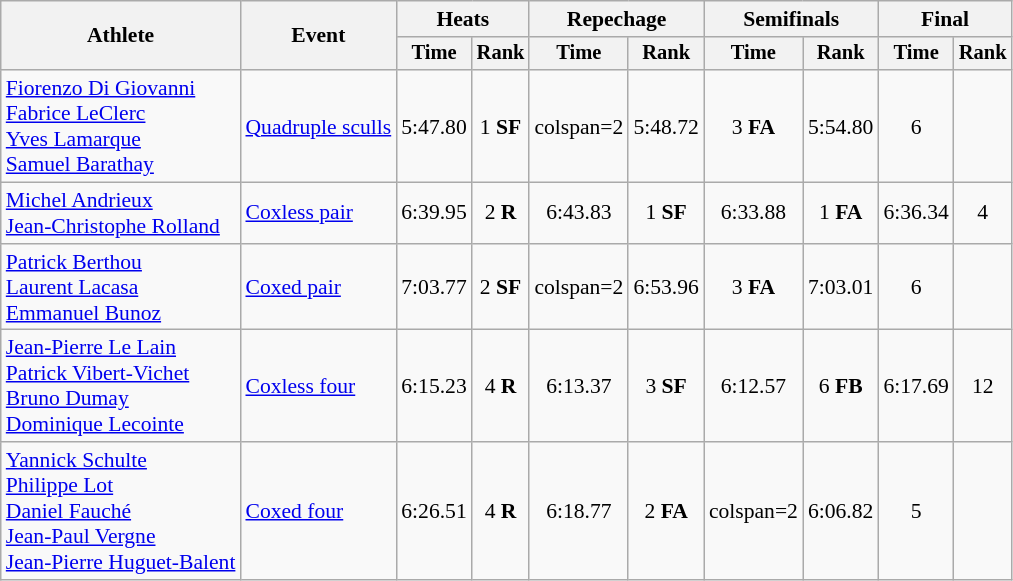<table class="wikitable" style="font-size:90%">
<tr>
<th rowspan="2">Athlete</th>
<th rowspan="2">Event</th>
<th colspan="2">Heats</th>
<th colspan="2">Repechage</th>
<th colspan="2">Semifinals</th>
<th colspan="2">Final</th>
</tr>
<tr style="font-size:95%">
<th>Time</th>
<th>Rank</th>
<th>Time</th>
<th>Rank</th>
<th>Time</th>
<th>Rank</th>
<th>Time</th>
<th>Rank</th>
</tr>
<tr align=center>
<td align=left><a href='#'>Fiorenzo Di Giovanni</a><br><a href='#'>Fabrice LeClerc</a><br><a href='#'>Yves Lamarque</a><br><a href='#'>Samuel Barathay</a></td>
<td align=left><a href='#'>Quadruple sculls</a></td>
<td>5:47.80</td>
<td>1 <strong>SF</strong></td>
<td>colspan=2</td>
<td>5:48.72</td>
<td>3 <strong>FA</strong></td>
<td>5:54.80</td>
<td>6</td>
</tr>
<tr align=center>
<td align=left><a href='#'>Michel Andrieux</a><br><a href='#'>Jean-Christophe Rolland</a></td>
<td align=left><a href='#'>Coxless pair</a></td>
<td>6:39.95</td>
<td>2 <strong>R</strong></td>
<td>6:43.83</td>
<td>1 <strong>SF</strong></td>
<td>6:33.88</td>
<td>1 <strong>FA</strong></td>
<td>6:36.34</td>
<td>4</td>
</tr>
<tr align=center>
<td align=left><a href='#'>Patrick Berthou</a><br><a href='#'>Laurent Lacasa</a><br><a href='#'>Emmanuel Bunoz</a></td>
<td align=left><a href='#'>Coxed pair</a></td>
<td>7:03.77</td>
<td>2 <strong>SF</strong></td>
<td>colspan=2</td>
<td>6:53.96</td>
<td>3 <strong>FA</strong></td>
<td>7:03.01</td>
<td>6</td>
</tr>
<tr align=center>
<td align=left><a href='#'>Jean-Pierre Le Lain</a><br><a href='#'>Patrick Vibert-Vichet</a><br><a href='#'>Bruno Dumay</a><br><a href='#'>Dominique Lecointe</a></td>
<td align=left><a href='#'>Coxless four</a></td>
<td>6:15.23</td>
<td>4 <strong>R</strong></td>
<td>6:13.37</td>
<td>3 <strong>SF</strong></td>
<td>6:12.57</td>
<td>6 <strong>FB</strong></td>
<td>6:17.69</td>
<td>12</td>
</tr>
<tr align=center>
<td align=left><a href='#'>Yannick Schulte</a><br><a href='#'>Philippe Lot</a><br><a href='#'>Daniel Fauché</a><br><a href='#'>Jean-Paul Vergne</a><br><a href='#'>Jean-Pierre Huguet-Balent</a></td>
<td align=left><a href='#'>Coxed four</a></td>
<td>6:26.51</td>
<td>4 <strong>R</strong></td>
<td>6:18.77</td>
<td>2  <strong>FA</strong></td>
<td>colspan=2</td>
<td>6:06.82</td>
<td>5</td>
</tr>
</table>
